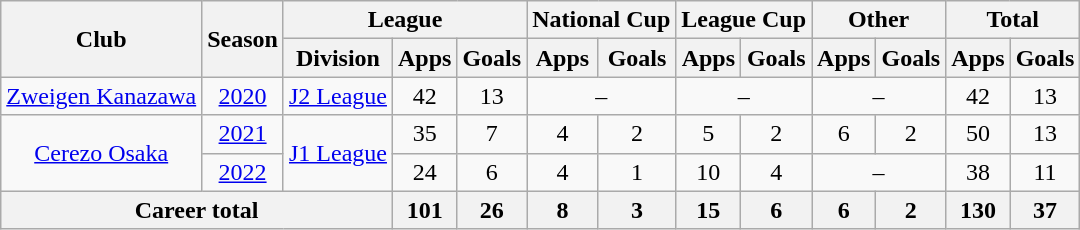<table class="wikitable" style="text-align: center">
<tr>
<th rowspan="2">Club</th>
<th rowspan="2">Season</th>
<th colspan="3">League</th>
<th colspan="2">National Cup</th>
<th colspan="2">League Cup</th>
<th colspan="2">Other</th>
<th colspan="2">Total</th>
</tr>
<tr>
<th>Division</th>
<th>Apps</th>
<th>Goals</th>
<th>Apps</th>
<th>Goals</th>
<th>Apps</th>
<th>Goals</th>
<th>Apps</th>
<th>Goals</th>
<th>Apps</th>
<th>Goals</th>
</tr>
<tr>
<td><a href='#'>Zweigen Kanazawa</a></td>
<td><a href='#'>2020</a></td>
<td><a href='#'>J2 League</a></td>
<td>42</td>
<td>13</td>
<td colspan="2">–</td>
<td colspan="2">–</td>
<td colspan="2">–</td>
<td>42</td>
<td>13</td>
</tr>
<tr>
<td rowspan="2"><a href='#'>Cerezo Osaka</a></td>
<td><a href='#'>2021</a></td>
<td rowspan="2"><a href='#'>J1 League</a></td>
<td>35</td>
<td>7</td>
<td>4</td>
<td>2</td>
<td>5</td>
<td>2</td>
<td>6</td>
<td>2</td>
<td>50</td>
<td>13</td>
</tr>
<tr>
<td><a href='#'>2022</a></td>
<td>24</td>
<td>6</td>
<td>4</td>
<td>1</td>
<td>10</td>
<td>4</td>
<td colspan="2">–</td>
<td>38</td>
<td>11</td>
</tr>
<tr>
<th colspan="3">Career total</th>
<th>101</th>
<th>26</th>
<th>8</th>
<th>3</th>
<th>15</th>
<th>6</th>
<th>6</th>
<th>2</th>
<th>130</th>
<th>37</th>
</tr>
</table>
